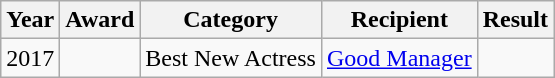<table class="wikitable">
<tr>
<th>Year</th>
<th>Award</th>
<th>Category</th>
<th>Recipient</th>
<th>Result</th>
</tr>
<tr>
<td>2017</td>
<td></td>
<td>Best New Actress</td>
<td><a href='#'>Good Manager</a></td>
<td></td>
</tr>
</table>
